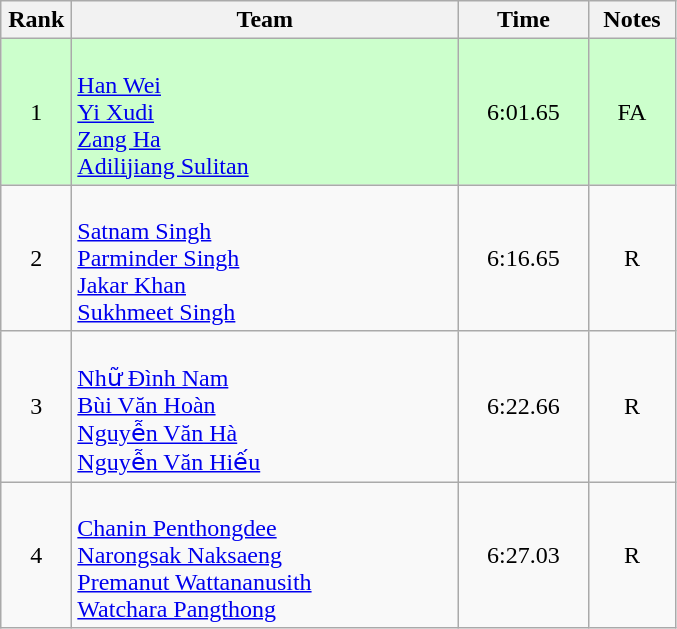<table class=wikitable style="text-align:center">
<tr>
<th width=40>Rank</th>
<th width=250>Team</th>
<th width=80>Time</th>
<th width=50>Notes</th>
</tr>
<tr bgcolor="ccffcc">
<td>1</td>
<td align="left"><br><a href='#'>Han Wei</a><br><a href='#'>Yi Xudi</a><br><a href='#'>Zang Ha</a><br><a href='#'>Adilijiang Sulitan</a></td>
<td>6:01.65</td>
<td>FA</td>
</tr>
<tr>
<td>2</td>
<td align="left"><br><a href='#'>Satnam Singh</a><br><a href='#'>Parminder Singh</a><br><a href='#'>Jakar Khan</a><br><a href='#'>Sukhmeet Singh</a></td>
<td>6:16.65</td>
<td>R</td>
</tr>
<tr>
<td>3</td>
<td align="left"><br><a href='#'>Nhữ Đình Nam</a><br><a href='#'>Bùi Văn Hoàn</a><br><a href='#'>Nguyễn Văn Hà</a><br><a href='#'>Nguyễn Văn Hiếu</a></td>
<td>6:22.66</td>
<td>R</td>
</tr>
<tr>
<td>4</td>
<td align="left"><br><a href='#'>Chanin Penthongdee</a><br><a href='#'>Narongsak Naksaeng</a><br><a href='#'>Premanut Wattananusith</a><br><a href='#'>Watchara Pangthong</a></td>
<td>6:27.03</td>
<td>R</td>
</tr>
</table>
